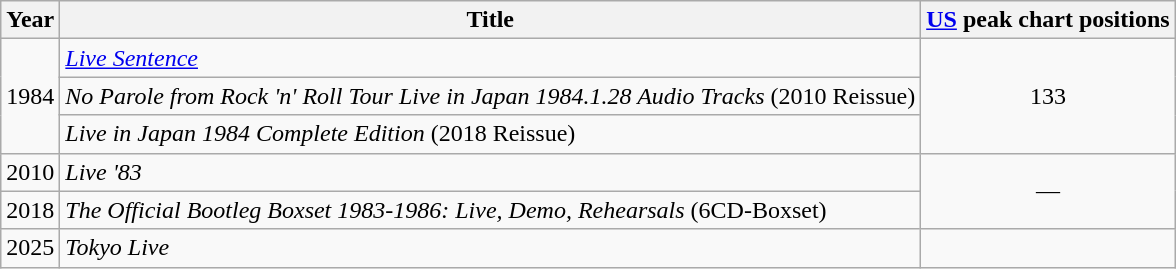<table class="wikitable">
<tr>
<th>Year</th>
<th>Title</th>
<th><a href='#'>US</a> peak chart positions</th>
</tr>
<tr>
<td rowspan="3">1984</td>
<td><em><a href='#'>Live Sentence</a></em></td>
<td rowspan="3" style="text-align:center;">133</td>
</tr>
<tr>
<td><em>No Parole from Rock 'n' Roll Tour Live in Japan 1984.1.28 Audio Tracks</em> (2010 Reissue)</td>
</tr>
<tr>
<td><em>Live in Japan 1984 Complete Edition</em> (2018 Reissue)</td>
</tr>
<tr>
<td>2010</td>
<td><em>Live '83</em></td>
<td rowspan="2" style="text-align:center;">—</td>
</tr>
<tr>
<td>2018</td>
<td><em>The Official Bootleg Boxset 1983-1986: Live, Demo, Rehearsals</em> (6CD-Boxset)</td>
</tr>
<tr>
<td>2025</td>
<td><em>Tokyo Live</em></td>
<td></td>
</tr>
</table>
